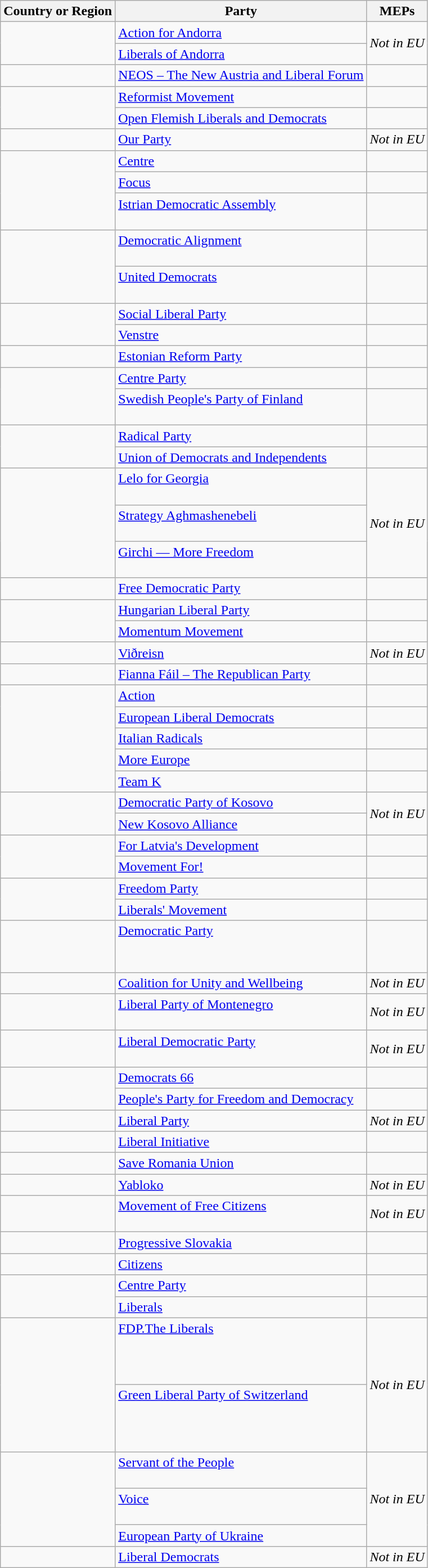<table class="wikitable sortable">
<tr ">
<th>Country or Region</th>
<th>Party</th>
<th>MEPs</th>
</tr>
<tr>
<td rowspan="2"></td>
<td><a href='#'>Action for Andorra</a><br></td>
<td rowspan="2"><em>Not in EU</em></td>
</tr>
<tr>
<td><a href='#'>Liberals of Andorra</a><br></td>
</tr>
<tr>
<td></td>
<td><a href='#'>NEOS – The New Austria and Liberal Forum</a><br></td>
<td></td>
</tr>
<tr>
<td rowspan=2></td>
<td><a href='#'>Reformist Movement</a><br></td>
<td></td>
</tr>
<tr>
<td><a href='#'>Open Flemish Liberals and Democrats</a><br></td>
<td></td>
</tr>
<tr>
<td></td>
<td><a href='#'>Our Party</a><br></td>
<td><em>Not in EU</em></td>
</tr>
<tr>
<td rowspan=3></td>
<td><a href='#'>Centre</a><br></td>
<td></td>
</tr>
<tr>
<td><a href='#'>Focus</a><br></td>
<td></td>
</tr>
<tr>
<td><a href='#'>Istrian Democratic Assembly</a><br><br></td>
<td></td>
</tr>
<tr>
<td rowspan=2></td>
<td><a href='#'>Democratic Alignment</a><br><br></td>
<td></td>
</tr>
<tr>
<td><a href='#'>United Democrats</a><br><br></td>
<td></td>
</tr>
<tr>
<td rowspan=2></td>
<td><a href='#'>Social Liberal Party</a><br></td>
<td></td>
</tr>
<tr>
<td><a href='#'>Venstre</a><br></td>
<td></td>
</tr>
<tr>
<td></td>
<td><a href='#'>Estonian Reform Party</a><br></td>
<td></td>
</tr>
<tr>
<td rowspan=2></td>
<td><a href='#'>Centre Party</a><br></td>
<td></td>
</tr>
<tr>
<td><a href='#'>Swedish People's Party of Finland</a><br><br></td>
<td></td>
</tr>
<tr>
<td rowspan=2></td>
<td><a href='#'>Radical Party</a><br></td>
<td></td>
</tr>
<tr>
<td><a href='#'>Union of Democrats and Independents</a><br></td>
<td></td>
</tr>
<tr>
<td rowspan=3></td>
<td><a href='#'>Lelo for Georgia</a><br><br></td>
<td rowspan="3"><em>Not in EU</em></td>
</tr>
<tr>
<td><a href='#'>Strategy Aghmashenebeli</a><br><br></td>
</tr>
<tr>
<td><a href='#'>Girchi — More Freedom</a><br><br></td>
</tr>
<tr>
<td></td>
<td><a href='#'>Free Democratic Party</a><br></td>
<td></td>
</tr>
<tr>
<td rowspan=2></td>
<td><a href='#'>Hungarian Liberal Party</a><br></td>
<td></td>
</tr>
<tr>
<td><a href='#'>Momentum Movement</a><br></td>
<td></td>
</tr>
<tr>
<td></td>
<td><a href='#'>Viðreisn</a></td>
<td><em>Not in EU</em></td>
</tr>
<tr>
<td></td>
<td><a href='#'>Fianna Fáil – The Republican Party</a><br></td>
<td></td>
</tr>
<tr>
<td rowspan=5></td>
<td><a href='#'>Action</a><br></td>
<td></td>
</tr>
<tr>
<td><a href='#'>European Liberal Democrats</a><br></td>
<td></td>
</tr>
<tr>
<td><a href='#'>Italian Radicals</a><br></td>
<td></td>
</tr>
<tr>
<td><a href='#'>More Europe</a><br></td>
<td></td>
</tr>
<tr>
<td><a href='#'>Team K</a><br></td>
<td></td>
</tr>
<tr>
<td rowspan=2></td>
<td><a href='#'>Democratic Party of Kosovo</a><br></td>
<td rowspan="2"><em>Not in EU</em></td>
</tr>
<tr>
<td><a href='#'>New Kosovo Alliance</a><br></td>
</tr>
<tr>
<td rowspan=2></td>
<td><a href='#'>For Latvia's Development</a><br></td>
<td></td>
</tr>
<tr>
<td><a href='#'>Movement For!</a><br></td>
<td></td>
</tr>
<tr>
<td rowspan=2></td>
<td><a href='#'>Freedom Party</a><br></td>
<td></td>
</tr>
<tr>
<td><a href='#'>Liberals' Movement</a><br></td>
<td></td>
</tr>
<tr>
<td></td>
<td><a href='#'>Democratic Party</a><br><br><br></td>
<td></td>
</tr>
<tr>
<td></td>
<td><a href='#'>Coalition for Unity and Wellbeing</a><br></td>
<td><em>Not in EU</em></td>
</tr>
<tr>
<td></td>
<td><a href='#'>Liberal Party of Montenegro</a><br><br></td>
<td><em>Not in EU</em></td>
</tr>
<tr>
<td></td>
<td><a href='#'>Liberal Democratic Party</a><br><br></td>
<td><em>Not in EU</em></td>
</tr>
<tr>
<td rowspan=2></td>
<td><a href='#'>Democrats 66</a><br></td>
<td></td>
</tr>
<tr>
<td><a href='#'>People's Party for Freedom and Democracy</a><br></td>
<td></td>
</tr>
<tr>
<td></td>
<td><a href='#'>Liberal Party</a><br></td>
<td><em>Not in EU</em></td>
</tr>
<tr>
<td></td>
<td><a href='#'>Liberal Initiative</a><br></td>
<td></td>
</tr>
<tr>
<td></td>
<td><a href='#'>Save Romania Union</a><br></td>
<td></td>
</tr>
<tr>
<td></td>
<td><a href='#'>Yabloko</a><br></td>
<td><em>Not in EU</em></td>
</tr>
<tr>
<td></td>
<td><a href='#'>Movement of Free Citizens</a><br><br></td>
<td><em>Not in EU</em></td>
</tr>
<tr>
<td></td>
<td><a href='#'>Progressive Slovakia</a><br></td>
<td></td>
</tr>
<tr>
<td></td>
<td><a href='#'>Citizens</a><br></td>
<td></td>
</tr>
<tr>
<td rowspan=2></td>
<td><a href='#'>Centre Party</a><br></td>
<td></td>
</tr>
<tr>
<td><a href='#'>Liberals</a><br></td>
<td></td>
</tr>
<tr>
<td rowspan=2></td>
<td><a href='#'>FDP.The Liberals</a><br><br><br><br></td>
<td rowspan="2"><em>Not in EU</em></td>
</tr>
<tr>
<td><a href='#'>Green Liberal Party of Switzerland</a><br><br><br><br></td>
</tr>
<tr>
<td rowspan=3></td>
<td><a href='#'>Servant of the People</a><br><br></td>
<td rowspan="3"><em>Not in EU</em></td>
</tr>
<tr>
<td><a href='#'>Voice</a><br><br></td>
</tr>
<tr>
<td><a href='#'>European Party of Ukraine</a><br></td>
</tr>
<tr>
<td></td>
<td><a href='#'>Liberal Democrats</a></td>
<td><em>Not in EU</em></td>
</tr>
</table>
